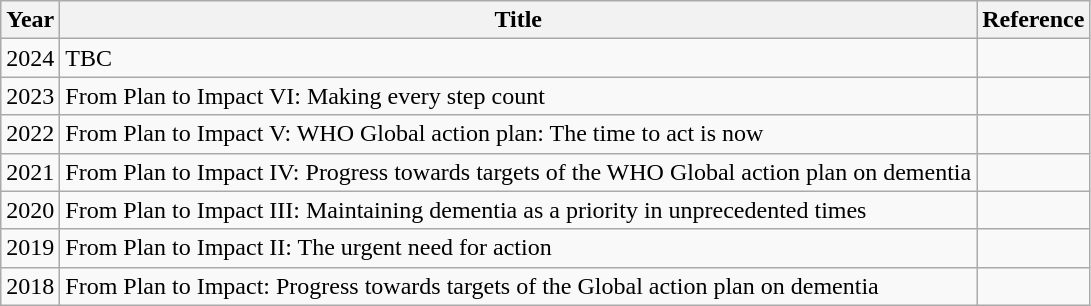<table class="wikitable">
<tr>
<th>Year</th>
<th>Title</th>
<th>Reference</th>
</tr>
<tr>
<td>2024</td>
<td>TBC</td>
<td></td>
</tr>
<tr>
<td>2023</td>
<td>From Plan to Impact VI: Making every step count</td>
<td></td>
</tr>
<tr>
<td>2022</td>
<td>From Plan to Impact V: WHO Global action plan: The time to act is now</td>
<td></td>
</tr>
<tr>
<td>2021</td>
<td>From Plan to Impact IV: Progress towards targets of the WHO Global action plan on dementia</td>
<td></td>
</tr>
<tr>
<td>2020</td>
<td>From Plan to Impact III: Maintaining dementia as a priority in unprecedented times</td>
<td></td>
</tr>
<tr>
<td>2019</td>
<td>From Plan to Impact II: The urgent need for action</td>
<td></td>
</tr>
<tr>
<td>2018</td>
<td>From Plan to Impact: Progress towards targets of the Global action plan on dementia</td>
<td></td>
</tr>
</table>
